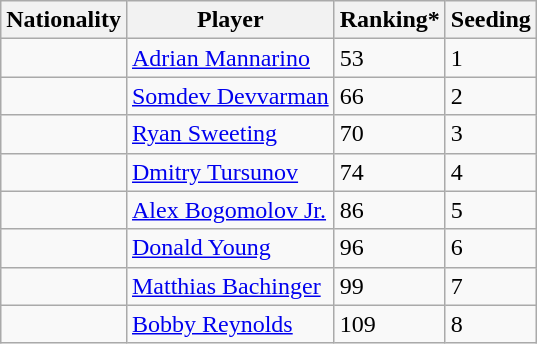<table class="wikitable" border="1">
<tr>
<th>Nationality</th>
<th>Player</th>
<th>Ranking*</th>
<th>Seeding</th>
</tr>
<tr>
<td></td>
<td><a href='#'>Adrian Mannarino</a></td>
<td>53</td>
<td>1</td>
</tr>
<tr>
<td></td>
<td><a href='#'>Somdev Devvarman</a></td>
<td>66</td>
<td>2</td>
</tr>
<tr>
<td></td>
<td><a href='#'>Ryan Sweeting</a></td>
<td>70</td>
<td>3</td>
</tr>
<tr>
<td></td>
<td><a href='#'>Dmitry Tursunov</a></td>
<td>74</td>
<td>4</td>
</tr>
<tr>
<td></td>
<td><a href='#'>Alex Bogomolov Jr.</a></td>
<td>86</td>
<td>5</td>
</tr>
<tr>
<td></td>
<td><a href='#'>Donald Young</a></td>
<td>96</td>
<td>6</td>
</tr>
<tr>
<td></td>
<td><a href='#'>Matthias Bachinger</a></td>
<td>99</td>
<td>7</td>
</tr>
<tr>
<td></td>
<td><a href='#'>Bobby Reynolds</a></td>
<td>109</td>
<td>8</td>
</tr>
</table>
